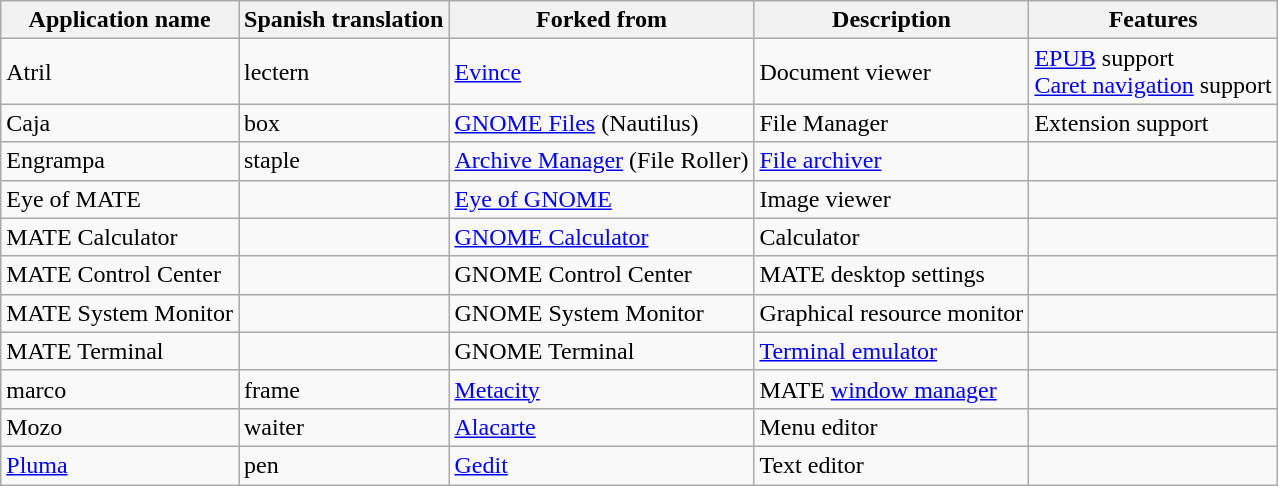<table class="wikitable">
<tr>
<th>Application name</th>
<th>Spanish translation</th>
<th>Forked from</th>
<th>Description</th>
<th>Features</th>
</tr>
<tr>
<td>Atril</td>
<td>lectern</td>
<td><a href='#'>Evince</a></td>
<td>Document viewer</td>
<td><a href='#'>EPUB</a> support<br><a href='#'>Caret navigation</a> support</td>
</tr>
<tr>
<td>Caja</td>
<td>box</td>
<td><a href='#'>GNOME Files</a> (Nautilus)</td>
<td>File Manager</td>
<td>Extension support</td>
</tr>
<tr>
<td>Engrampa</td>
<td>staple</td>
<td><a href='#'>Archive Manager</a> (File Roller)</td>
<td><a href='#'>File archiver</a></td>
<td></td>
</tr>
<tr>
<td>Eye of MATE</td>
<td></td>
<td><a href='#'>Eye of GNOME</a></td>
<td>Image viewer</td>
<td></td>
</tr>
<tr>
<td>MATE Calculator</td>
<td></td>
<td><a href='#'>GNOME Calculator</a></td>
<td>Calculator</td>
<td></td>
</tr>
<tr>
<td>MATE Control Center</td>
<td></td>
<td>GNOME Control Center</td>
<td>MATE desktop settings</td>
<td></td>
</tr>
<tr>
<td>MATE System Monitor</td>
<td></td>
<td>GNOME System Monitor</td>
<td>Graphical resource monitor</td>
<td></td>
</tr>
<tr>
<td>MATE Terminal</td>
<td></td>
<td>GNOME Terminal</td>
<td><a href='#'>Terminal emulator</a></td>
<td></td>
</tr>
<tr>
<td>marco</td>
<td>frame</td>
<td><a href='#'>Metacity</a></td>
<td>MATE <a href='#'>window manager</a></td>
<td></td>
</tr>
<tr>
<td>Mozo</td>
<td>waiter</td>
<td><a href='#'>Alacarte</a></td>
<td>Menu editor</td>
<td></td>
</tr>
<tr>
<td><a href='#'>Pluma</a></td>
<td>pen</td>
<td><a href='#'>Gedit</a></td>
<td>Text editor</td>
<td></td>
</tr>
</table>
